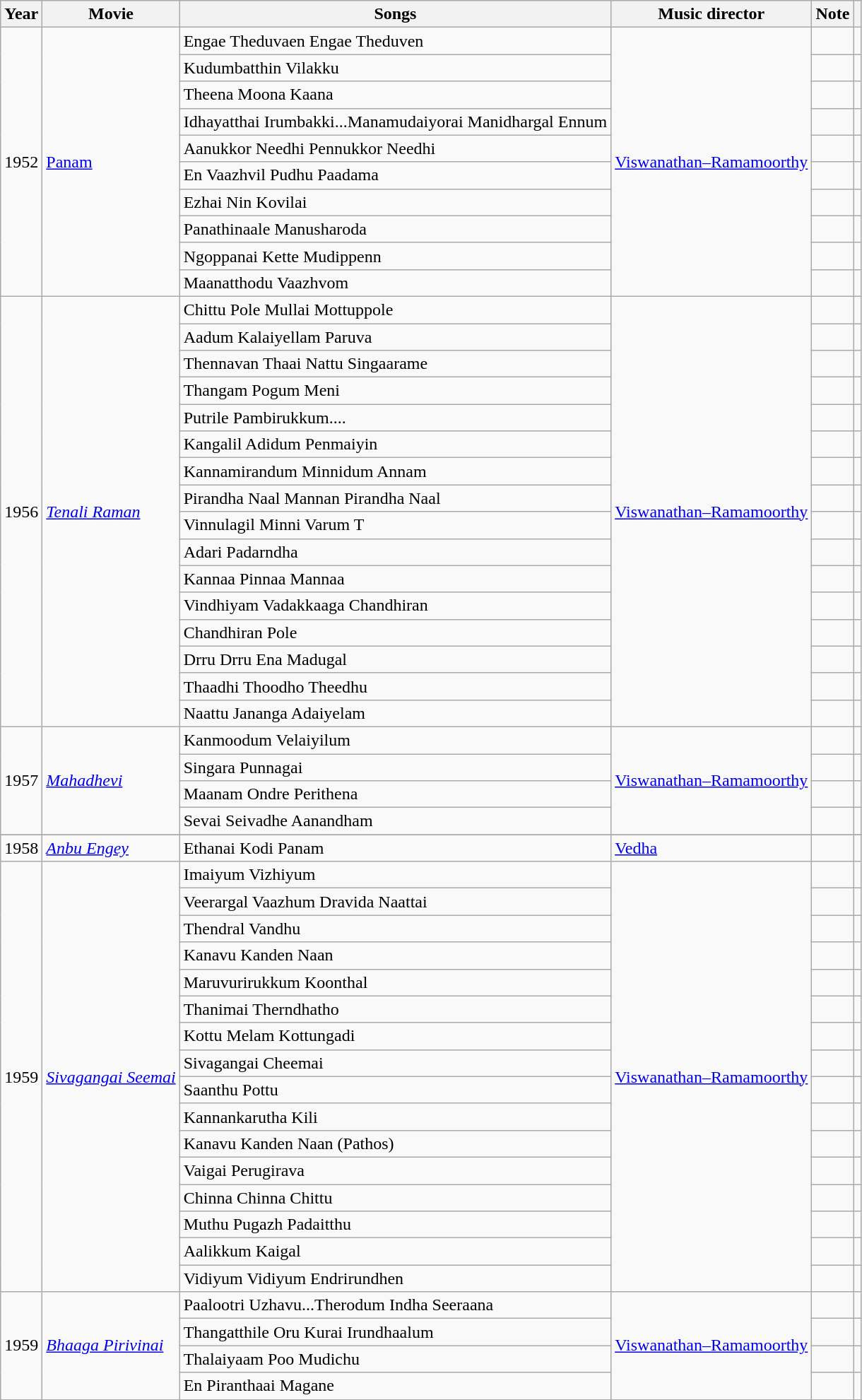<table class="wikitable">
<tr>
<th>Year</th>
<th>Movie</th>
<th>Songs</th>
<th>Music director</th>
<th>Note</th>
<th class="unsortable"></th>
</tr>
<tr>
<td rowspan="10">1952</td>
<td rowspan="10"><a href='#'>Panam</a></td>
<td>Engae Theduvaen Engae Theduven</td>
<td rowspan="10"><a href='#'>Viswanathan–Ramamoorthy</a></td>
<td></td>
<td></td>
</tr>
<tr>
<td>Kudumbatthin Vilakku</td>
<td></td>
<td></td>
</tr>
<tr>
<td>Theena Moona Kaana</td>
<td></td>
<td></td>
</tr>
<tr>
<td>Idhayatthai Irumbakki...Manamudaiyorai Manidhargal Ennum</td>
<td></td>
<td></td>
</tr>
<tr>
<td>Aanukkor Needhi Pennukkor Needhi</td>
<td></td>
<td></td>
</tr>
<tr>
<td>En Vaazhvil Pudhu Paadama</td>
<td></td>
<td></td>
</tr>
<tr>
<td>Ezhai Nin Kovilai</td>
<td></td>
<td></td>
</tr>
<tr>
<td>Panathinaale Manusharoda</td>
<td></td>
<td></td>
</tr>
<tr>
<td>Ngoppanai Kette Mudippenn</td>
<td></td>
<td></td>
</tr>
<tr>
<td>Maanatthodu Vaazhvom</td>
<td></td>
<td></td>
</tr>
<tr>
<td rowspan=16>1956</td>
<td rowspan=16><em><a href='#'>Tenali Raman</a></em></td>
<td>Chittu Pole Mullai Mottuppole</td>
<td rowspan=16><a href='#'>Viswanathan–Ramamoorthy</a></td>
<td></td>
<td></td>
</tr>
<tr>
<td>Aadum Kalaiyellam Paruva</td>
<td></td>
<td></td>
</tr>
<tr>
<td>Thennavan Thaai Nattu Singaarame</td>
<td></td>
<td></td>
</tr>
<tr>
<td>Thangam Pogum Meni</td>
<td></td>
<td></td>
</tr>
<tr>
<td>Putrile Pambirukkum....</td>
<td></td>
<td></td>
</tr>
<tr>
<td>Kangalil Adidum Penmaiyin</td>
<td></td>
<td></td>
</tr>
<tr>
<td>Kannamirandum Minnidum Annam</td>
<td></td>
<td></td>
</tr>
<tr>
<td>Pirandha Naal Mannan Pirandha Naal</td>
<td></td>
<td></td>
</tr>
<tr>
<td>Vinnulagil Minni Varum T</td>
<td></td>
<td></td>
</tr>
<tr>
<td>Adari Padarndha</td>
<td></td>
<td></td>
</tr>
<tr>
<td>Kannaa Pinnaa Mannaa</td>
<td></td>
<td></td>
</tr>
<tr>
<td>Vindhiyam Vadakkaaga Chandhiran</td>
<td></td>
<td></td>
</tr>
<tr>
<td>Chandhiran Pole</td>
<td></td>
<td></td>
</tr>
<tr>
<td>Drru Drru Ena Madugal</td>
<td></td>
<td></td>
</tr>
<tr>
<td>Thaadhi Thoodho Theedhu</td>
<td></td>
<td></td>
</tr>
<tr>
<td>Naattu Jananga Adaiyelam</td>
<td></td>
<td></td>
</tr>
<tr>
<td rowspan=4>1957</td>
<td rowspan=4><em><a href='#'>Mahadhevi</a></em></td>
<td>Kanmoodum Velaiyilum</td>
<td rowspan=4><a href='#'>Viswanathan–Ramamoorthy</a></td>
<td></td>
<td></td>
</tr>
<tr>
<td>Singara Punnagai</td>
<td></td>
<td></td>
</tr>
<tr>
<td>Maanam Ondre Perithena</td>
<td></td>
<td></td>
</tr>
<tr>
<td>Sevai Seivadhe Aanandham</td>
<td></td>
<td></td>
</tr>
<tr>
</tr>
<tr>
<td>1958</td>
<td><em><a href='#'>Anbu Engey</a></em></td>
<td>Ethanai Kodi Panam</td>
<td><a href='#'>Vedha</a></td>
<td></td>
<td></td>
</tr>
<tr>
<td rowspan=16>1959</td>
<td rowspan=16><em><a href='#'>Sivagangai Seemai</a></em></td>
<td>Imaiyum Vizhiyum</td>
<td rowspan=16><a href='#'>Viswanathan–Ramamoorthy</a></td>
<td></td>
<td></td>
</tr>
<tr>
<td>Veerargal Vaazhum Dravida Naattai</td>
<td></td>
<td></td>
</tr>
<tr>
<td>Thendral Vandhu</td>
<td></td>
<td></td>
</tr>
<tr>
<td>Kanavu Kanden Naan</td>
<td></td>
<td></td>
</tr>
<tr>
<td>Maruvurirukkum Koonthal</td>
<td></td>
<td></td>
</tr>
<tr>
<td>Thanimai Therndhatho</td>
<td></td>
<td></td>
</tr>
<tr>
<td>Kottu Melam Kottungadi</td>
<td></td>
<td></td>
</tr>
<tr>
<td>Sivagangai Cheemai</td>
<td></td>
<td></td>
</tr>
<tr>
<td>Saanthu Pottu</td>
<td></td>
<td></td>
</tr>
<tr>
<td>Kannankarutha Kili</td>
<td></td>
<td></td>
</tr>
<tr>
<td>Kanavu Kanden Naan (Pathos)</td>
<td></td>
<td></td>
</tr>
<tr>
<td>Vaigai Perugirava</td>
<td></td>
<td></td>
</tr>
<tr>
<td>Chinna Chinna Chittu</td>
<td></td>
<td></td>
</tr>
<tr>
<td>Muthu Pugazh Padaitthu</td>
<td></td>
<td></td>
</tr>
<tr>
<td>Aalikkum Kaigal</td>
<td></td>
<td></td>
</tr>
<tr>
<td>Vidiyum Vidiyum Endrirundhen</td>
<td></td>
<td></td>
</tr>
<tr>
<td rowspan=4>1959</td>
<td rowspan=4><em><a href='#'>Bhaaga Pirivinai</a></em></td>
<td>Paalootri Uzhavu...Therodum Indha Seeraana</td>
<td rowspan=4><a href='#'>Viswanathan–Ramamoorthy</a></td>
<td></td>
<td></td>
</tr>
<tr>
<td>Thangatthile Oru Kurai Irundhaalum</td>
<td></td>
<td></td>
</tr>
<tr>
<td>Thalaiyaam Poo Mudichu</td>
<td></td>
<td></td>
</tr>
<tr>
<td>En Piranthaai Magane</td>
<td></td>
<td></td>
</tr>
<tr>
</tr>
</table>
